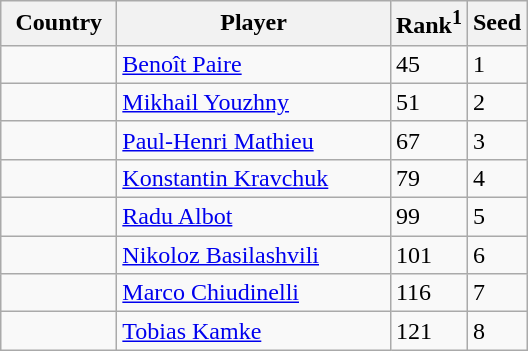<table class="sortable wikitable">
<tr>
<th width="70">Country</th>
<th width="175">Player</th>
<th>Rank<sup>1</sup></th>
<th>Seed</th>
</tr>
<tr>
<td></td>
<td><a href='#'>Benoît Paire</a></td>
<td>45</td>
<td>1</td>
</tr>
<tr>
<td></td>
<td><a href='#'>Mikhail Youzhny</a></td>
<td>51</td>
<td>2</td>
</tr>
<tr>
<td></td>
<td><a href='#'>Paul-Henri Mathieu</a></td>
<td>67</td>
<td>3</td>
</tr>
<tr>
<td></td>
<td><a href='#'>Konstantin Kravchuk</a></td>
<td>79</td>
<td>4</td>
</tr>
<tr>
<td></td>
<td><a href='#'>Radu Albot</a></td>
<td>99</td>
<td>5</td>
</tr>
<tr>
<td></td>
<td><a href='#'>Nikoloz Basilashvili</a></td>
<td>101</td>
<td>6</td>
</tr>
<tr>
<td></td>
<td><a href='#'>Marco Chiudinelli</a></td>
<td>116</td>
<td>7</td>
</tr>
<tr>
<td></td>
<td><a href='#'>Tobias Kamke</a></td>
<td>121</td>
<td>8</td>
</tr>
</table>
